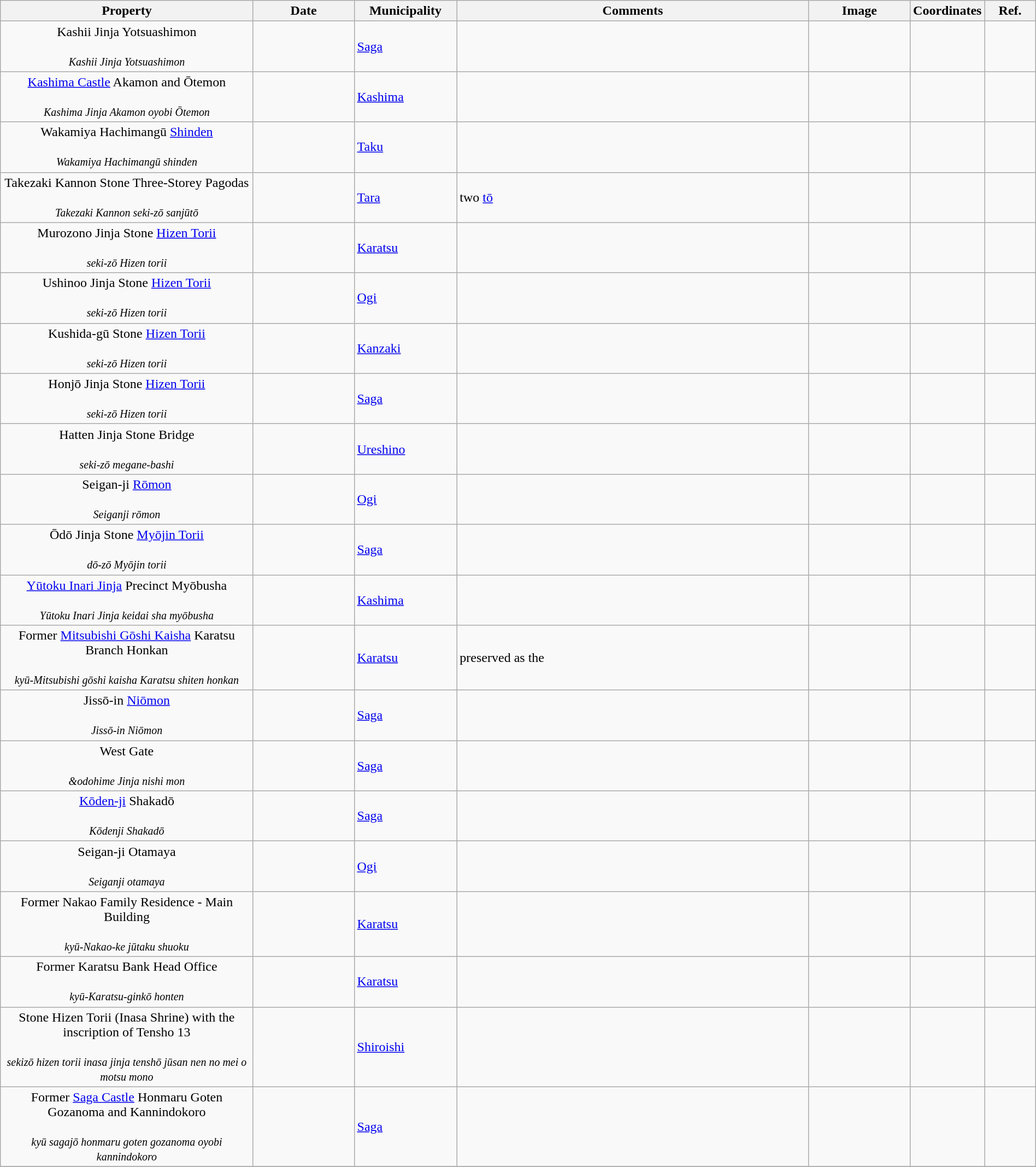<table class="wikitable sortable"  style="width:100%;">
<tr>
<th width="25%" align="left">Property</th>
<th width="10%" align="left" data-sort-type="number">Date</th>
<th width="10%" align="left">Municipality</th>
<th width="35%" align="left" class="unsortable">Comments</th>
<th width="10%" align="left" class="unsortable">Image</th>
<th width="5%" align="left" class="unsortable">Coordinates</th>
<th width="5%" align="left" class="unsortable">Ref.</th>
</tr>
<tr>
<td align="center">Kashii Jinja Yotsuashimon<br><br><small><em>Kashii Jinja Yotsuashimon</em></small></td>
<td></td>
<td><a href='#'>Saga</a></td>
<td></td>
<td></td>
<td></td>
<td></td>
</tr>
<tr>
<td align="center"><a href='#'>Kashima Castle</a> Akamon and Ōtemon<br><br><small><em>Kashima Jinja Akamon oyobi Ōtemon</em></small></td>
<td></td>
<td><a href='#'>Kashima</a></td>
<td></td>
<td></td>
<td></td>
<td></td>
</tr>
<tr>
<td align="center">Wakamiya Hachimangū <a href='#'>Shinden</a><br><br><small><em>Wakamiya Hachimangū shinden</em></small></td>
<td></td>
<td><a href='#'>Taku</a></td>
<td></td>
<td></td>
<td></td>
<td></td>
</tr>
<tr>
<td align="center">Takezaki Kannon Stone Three-Storey Pagodas<br><br><small><em>Takezaki Kannon seki-zō sanjūtō</em></small></td>
<td></td>
<td><a href='#'>Tara</a></td>
<td>two <a href='#'>tō</a></td>
<td></td>
<td></td>
<td></td>
</tr>
<tr>
<td align="center">Murozono Jinja Stone <a href='#'>Hizen Torii</a><br><br><small><em>seki-zō Hizen torii</em></small></td>
<td></td>
<td><a href='#'>Karatsu</a></td>
<td></td>
<td></td>
<td></td>
<td></td>
</tr>
<tr>
<td align="center">Ushinoo Jinja Stone <a href='#'>Hizen Torii</a><br><br><small><em>seki-zō Hizen torii</em></small></td>
<td></td>
<td><a href='#'>Ogi</a></td>
<td></td>
<td></td>
<td></td>
<td></td>
</tr>
<tr>
<td align="center">Kushida-gū Stone <a href='#'>Hizen Torii</a><br><br><small><em>seki-zō Hizen torii</em></small></td>
<td></td>
<td><a href='#'>Kanzaki</a></td>
<td></td>
<td></td>
<td></td>
<td></td>
</tr>
<tr>
<td align="center">Honjō Jinja Stone <a href='#'>Hizen Torii</a><br><br><small><em>seki-zō Hizen torii</em></small></td>
<td></td>
<td><a href='#'>Saga</a></td>
<td></td>
<td></td>
<td></td>
<td></td>
</tr>
<tr>
<td align="center">Hatten Jinja Stone Bridge<br><br><small><em>seki-zō megane-bashi</em></small></td>
<td></td>
<td><a href='#'>Ureshino</a></td>
<td></td>
<td></td>
<td></td>
<td></td>
</tr>
<tr>
<td align="center">Seigan-ji <a href='#'>Rōmon</a><br><br><small><em>Seiganji rōmon</em></small></td>
<td></td>
<td><a href='#'>Ogi</a></td>
<td></td>
<td></td>
<td></td>
<td></td>
</tr>
<tr>
<td align="center">Ōdō Jinja Stone <a href='#'>Myōjin Torii</a><br><br><small><em>dō-zō Myōjin torii</em></small></td>
<td></td>
<td><a href='#'>Saga</a></td>
<td></td>
<td></td>
<td></td>
<td></td>
</tr>
<tr>
<td align="center"><a href='#'>Yūtoku Inari Jinja</a> Precinct Myōbusha<br><br><small><em>Yūtoku Inari Jinja keidai sha myōbusha</em></small></td>
<td></td>
<td><a href='#'>Kashima</a></td>
<td></td>
<td></td>
<td></td>
<td></td>
</tr>
<tr>
<td align="center">Former <a href='#'>Mitsubishi Gōshi Kaisha</a> Karatsu Branch Honkan<br><br><small><em>kyū-Mitsubishi gōshi kaisha Karatsu shiten honkan</em></small></td>
<td></td>
<td><a href='#'>Karatsu</a></td>
<td>preserved as the </td>
<td></td>
<td></td>
<td></td>
</tr>
<tr>
<td align="center">Jissō-in <a href='#'>Niōmon</a><br><br><small><em>Jissō-in Niōmon</em></small></td>
<td></td>
<td><a href='#'>Saga</a></td>
<td></td>
<td></td>
<td></td>
<td></td>
</tr>
<tr>
<td align="center"> West Gate<br><br><small><em>&odohime Jinja nishi mon</em></small></td>
<td></td>
<td><a href='#'>Saga</a></td>
<td></td>
<td></td>
<td></td>
<td></td>
</tr>
<tr>
<td align="center"><a href='#'>Kōden-ji</a> Shakadō<br><br><small><em>Kōdenji Shakadō</em></small></td>
<td></td>
<td><a href='#'>Saga</a></td>
<td></td>
<td></td>
<td></td>
<td></td>
</tr>
<tr>
<td align="center">Seigan-ji Otamaya<br><br><small><em>Seiganji otamaya</em></small></td>
<td></td>
<td><a href='#'>Ogi</a></td>
<td></td>
<td></td>
<td></td>
<td></td>
</tr>
<tr>
<td align="center">Former Nakao Family Residence - Main Building<br><br><small><em>kyū-Nakao-ke jūtaku shuoku</em></small></td>
<td></td>
<td><a href='#'>Karatsu</a></td>
<td></td>
<td></td>
<td></td>
<td></td>
</tr>
<tr>
<td align="center">Former Karatsu Bank Head Office<br><br><small><em>kyū-Karatsu-ginkō honten</em></small></td>
<td></td>
<td><a href='#'>Karatsu</a></td>
<td></td>
<td></td>
<td></td>
<td></td>
</tr>
<tr>
<td align="center">Stone Hizen Torii (Inasa Shrine) with the inscription of Tensho 13<br><br><small><em>sekizō hizen torii inasa jinja tenshō jūsan nen no mei o motsu mono</em></small></td>
<td></td>
<td><a href='#'>Shiroishi</a></td>
<td></td>
<td></td>
<td></td>
<td></td>
</tr>
<tr>
<td align="center">Former <a href='#'>Saga Castle</a> Honmaru Goten Gozanoma and Kannindokoro<br><br><small><em>kyū sagajō honmaru goten gozanoma oyobi kannindokoro</em></small></td>
<td></td>
<td><a href='#'>Saga</a></td>
<td></td>
<td></td>
<td></td>
<td></td>
</tr>
<tr>
</tr>
</table>
